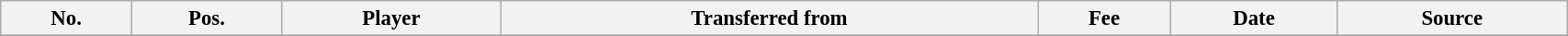<table class="wikitable sortable" style="width:90%; text-align:center; font-size:95%; text-align:left;">
<tr>
<th>No.</th>
<th>Pos.</th>
<th>Player</th>
<th>Transferred from</th>
<th>Fee</th>
<th>Date</th>
<th>Source</th>
</tr>
<tr>
</tr>
</table>
